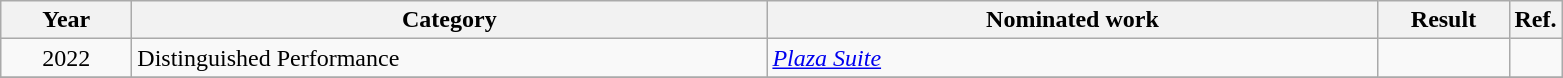<table class=wikitable>
<tr>
<th scope="col" style="width:5em;">Year</th>
<th scope="col" style="width:26em;">Category</th>
<th scope="col" style="width:25em;">Nominated work</th>
<th scope="col" style="width:5em;">Result</th>
<th>Ref.</th>
</tr>
<tr>
<td style="text-align:center;">2022</td>
<td>Distinguished Performance</td>
<td><em><a href='#'>Plaza Suite</a></em></td>
<td></td>
<td></td>
</tr>
<tr>
</tr>
</table>
